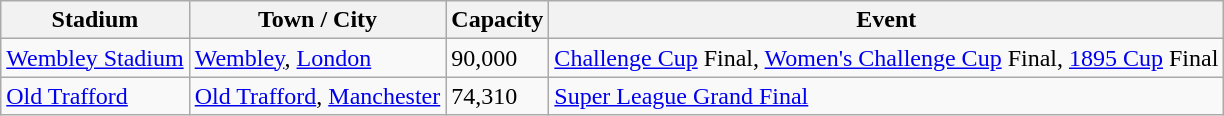<table class="wikitable plainrowheaders sortable">
<tr>
<th scope="col">Stadium</th>
<th scope="col">Town / City</th>
<th scope="col">Capacity</th>
<th scope="col">Event</th>
</tr>
<tr>
<td><a href='#'>Wembley Stadium</a></td>
<td><a href='#'>Wembley</a>, <a href='#'>London</a></td>
<td>90,000</td>
<td><a href='#'>Challenge Cup</a> Final, <a href='#'>Women's Challenge Cup</a> Final, <a href='#'>1895 Cup</a> Final</td>
</tr>
<tr>
<td><a href='#'>Old Trafford</a></td>
<td><a href='#'>Old Trafford</a>, <a href='#'>Manchester</a></td>
<td>74,310</td>
<td><a href='#'>Super League Grand Final</a></td>
</tr>
</table>
